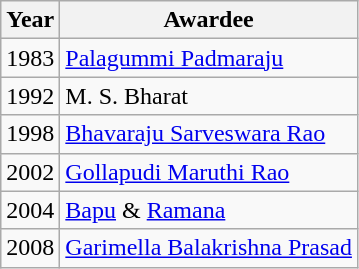<table class="wikitable">
<tr>
<th>Year</th>
<th>Awardee</th>
</tr>
<tr>
<td>1983</td>
<td><a href='#'>Palagummi Padmaraju</a></td>
</tr>
<tr>
<td>1992</td>
<td>M. S. Bharat</td>
</tr>
<tr>
<td>1998</td>
<td><a href='#'>Bhavaraju Sarveswara Rao</a></td>
</tr>
<tr>
<td>2002</td>
<td><a href='#'>Gollapudi Maruthi Rao</a></td>
</tr>
<tr>
<td>2004</td>
<td><a href='#'>Bapu</a> & <a href='#'>Ramana</a></td>
</tr>
<tr>
<td>2008</td>
<td><a href='#'>Garimella Balakrishna Prasad</a></td>
</tr>
</table>
